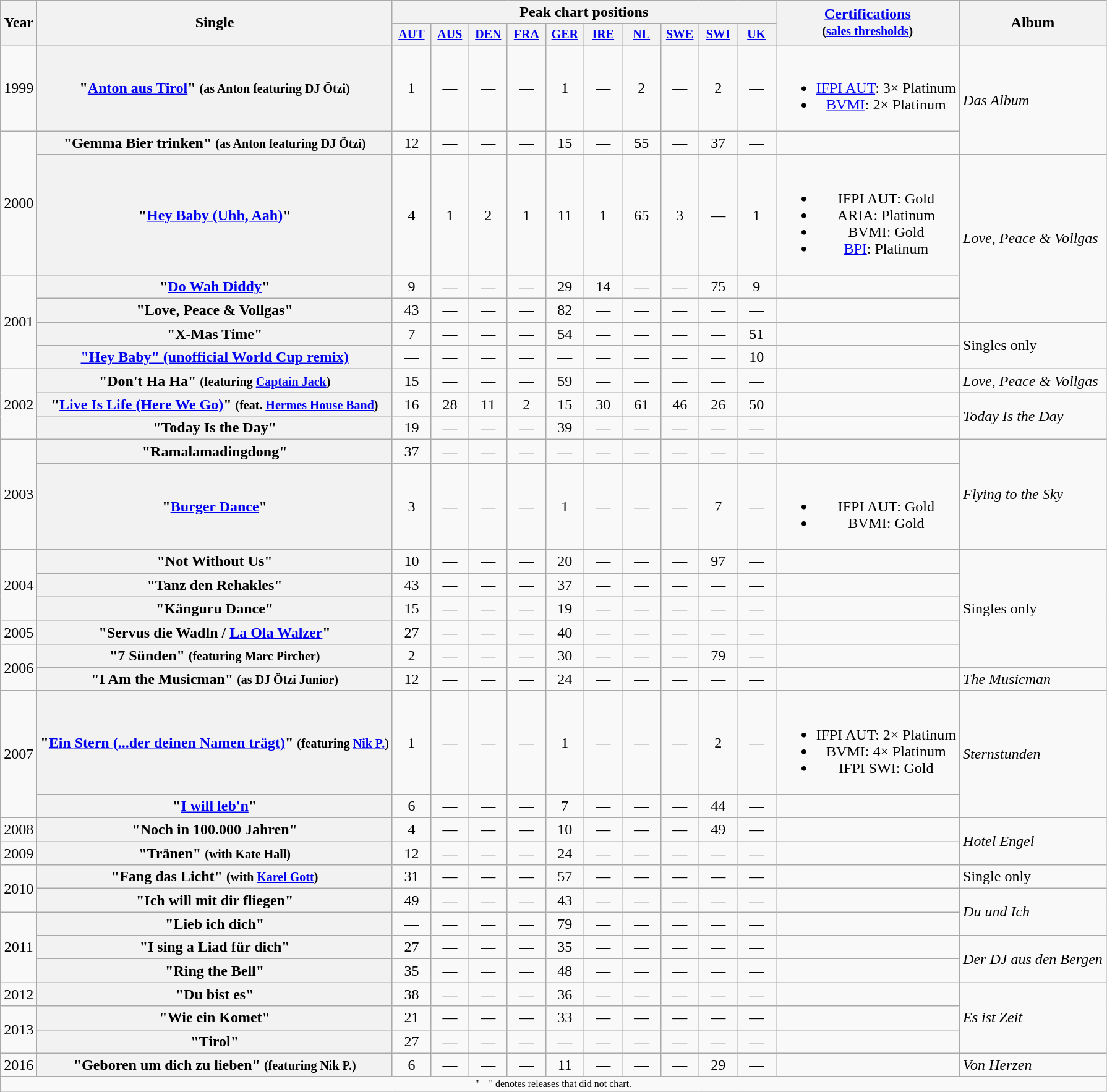<table class="wikitable plainrowheaders" style="text-align:center;">
<tr>
<th rowspan="2">Year</th>
<th rowspan="2">Single</th>
<th colspan="10">Peak chart positions</th>
<th rowspan="2"><a href='#'>Certifications</a><br><small>(<a href='#'>sales thresholds</a>)</small></th>
<th rowspan="2">Album</th>
</tr>
<tr style="font-size:smaller;">
<th width="35"><a href='#'>AUT</a><br></th>
<th width="35"><a href='#'>AUS</a><br></th>
<th width="35"><a href='#'>DEN</a><br></th>
<th width="35"><a href='#'>FRA</a><br></th>
<th width="35"><a href='#'>GER</a><br></th>
<th width="35"><a href='#'>IRE</a><br></th>
<th width="35"><a href='#'>NL</a><br></th>
<th width="35"><a href='#'>SWE</a><br></th>
<th width="35"><a href='#'>SWI</a><br></th>
<th width="35"><a href='#'>UK</a><br></th>
</tr>
<tr>
<td>1999</td>
<th scope="row">"<a href='#'>Anton aus Tirol</a>" <small>(as Anton featuring DJ Ötzi)</small></th>
<td>1</td>
<td>—</td>
<td>—</td>
<td>—</td>
<td>1</td>
<td>—</td>
<td>2</td>
<td>—</td>
<td>2</td>
<td>—</td>
<td><br><ul><li><a href='#'>IFPI AUT</a>: 3× Platinum</li><li><a href='#'>BVMI</a>: 2× Platinum</li></ul></td>
<td align="left" rowspan="2"><em>Das Album</em></td>
</tr>
<tr>
<td rowspan="2">2000</td>
<th scope="row">"Gemma Bier trinken" <small>(as Anton featuring DJ Ötzi)</small></th>
<td>12</td>
<td>—</td>
<td>—</td>
<td>—</td>
<td>15</td>
<td>—</td>
<td>55</td>
<td>—</td>
<td>37</td>
<td>—</td>
<td></td>
</tr>
<tr>
<th scope="row">"<a href='#'>Hey Baby (Uhh, Aah)</a>"</th>
<td>4</td>
<td>1</td>
<td>2</td>
<td>1</td>
<td>11</td>
<td>1</td>
<td>65</td>
<td>3</td>
<td>—</td>
<td>1</td>
<td><br><ul><li>IFPI AUT: Gold</li><li>ARIA: Platinum</li><li>BVMI: Gold</li><li><a href='#'>BPI</a>: Platinum</li></ul></td>
<td align="left" rowspan="3"><em>Love, Peace & Vollgas</em></td>
</tr>
<tr>
<td rowspan="4">2001</td>
<th scope="row">"<a href='#'>Do Wah Diddy</a>"</th>
<td>9</td>
<td>—</td>
<td>—</td>
<td>—</td>
<td>29</td>
<td>14</td>
<td>—</td>
<td>—</td>
<td>75</td>
<td>9</td>
<td></td>
</tr>
<tr>
<th scope="row">"Love, Peace & Vollgas"</th>
<td>43</td>
<td>—</td>
<td>—</td>
<td>—</td>
<td>82</td>
<td>—</td>
<td>—</td>
<td>—</td>
<td>—</td>
<td>—</td>
<td></td>
</tr>
<tr>
<th scope="row">"X-Mas Time"</th>
<td>7</td>
<td>—</td>
<td>—</td>
<td>—</td>
<td>54</td>
<td>—</td>
<td>—</td>
<td>—</td>
<td>—</td>
<td>51</td>
<td></td>
<td align="left" rowspan="2">Singles only</td>
</tr>
<tr>
<th scope="row"><a href='#'>"Hey Baby" (unofficial World Cup remix)</a></th>
<td>—</td>
<td>—</td>
<td>—</td>
<td>—</td>
<td>—</td>
<td>—</td>
<td>—</td>
<td>—</td>
<td>—</td>
<td>10</td>
<td></td>
</tr>
<tr>
<td rowspan="3">2002</td>
<th scope="row">"Don't Ha Ha" <small>(featuring <a href='#'>Captain Jack</a>)</small></th>
<td>15</td>
<td>—</td>
<td>—</td>
<td>—</td>
<td>59</td>
<td>—</td>
<td>—</td>
<td>—</td>
<td>—</td>
<td>—</td>
<td></td>
<td align="left"><em>Love, Peace & Vollgas</em></td>
</tr>
<tr>
<th scope="row">"<a href='#'>Live Is Life (Here We Go)</a>" <small>(feat. <a href='#'>Hermes House Band</a>)</small></th>
<td>16</td>
<td>28</td>
<td>11</td>
<td>2</td>
<td>15</td>
<td>30</td>
<td>61</td>
<td>46</td>
<td>26</td>
<td>50</td>
<td></td>
<td align="left" rowspan="2"><em>Today Is the Day</em></td>
</tr>
<tr>
<th scope="row">"Today Is the Day"</th>
<td>19</td>
<td>—</td>
<td>—</td>
<td>—</td>
<td>39</td>
<td>—</td>
<td>—</td>
<td>—</td>
<td>—</td>
<td>—</td>
<td></td>
</tr>
<tr>
<td rowspan="2">2003</td>
<th scope="row">"Ramalamadingdong"</th>
<td>37</td>
<td>—</td>
<td>—</td>
<td>—</td>
<td>—</td>
<td>—</td>
<td>—</td>
<td>—</td>
<td>—</td>
<td>—</td>
<td></td>
<td align="left" rowspan="2"><em>Flying to the Sky</em></td>
</tr>
<tr>
<th scope="row">"<a href='#'>Burger Dance</a>"</th>
<td>3</td>
<td>—</td>
<td>—</td>
<td>—</td>
<td>1</td>
<td>—</td>
<td>—</td>
<td>—</td>
<td>7</td>
<td>—</td>
<td><br><ul><li>IFPI AUT: Gold</li><li>BVMI: Gold</li></ul></td>
</tr>
<tr>
<td rowspan="3">2004</td>
<th scope="row">"Not Without Us"</th>
<td>10</td>
<td>—</td>
<td>—</td>
<td>—</td>
<td>20</td>
<td>—</td>
<td>—</td>
<td>—</td>
<td>97</td>
<td>—</td>
<td></td>
<td align="left" rowspan="5">Singles only</td>
</tr>
<tr>
<th scope="row">"Tanz den Rehakles"</th>
<td>43</td>
<td>—</td>
<td>—</td>
<td>—</td>
<td>37</td>
<td>—</td>
<td>—</td>
<td>—</td>
<td>—</td>
<td>—</td>
<td></td>
</tr>
<tr>
<th scope="row">"Känguru Dance"</th>
<td>15</td>
<td>—</td>
<td>—</td>
<td>—</td>
<td>19</td>
<td>—</td>
<td>—</td>
<td>—</td>
<td>—</td>
<td>—</td>
<td></td>
</tr>
<tr>
<td>2005</td>
<th scope="row">"Servus die Wadln / <a href='#'>La Ola Walzer</a>"</th>
<td>27</td>
<td>—</td>
<td>—</td>
<td>—</td>
<td>40</td>
<td>—</td>
<td>—</td>
<td>—</td>
<td>—</td>
<td>—</td>
<td></td>
</tr>
<tr>
<td rowspan="2">2006</td>
<th scope="row">"7 Sünden" <small>(featuring Marc Pircher)</small></th>
<td>2</td>
<td>—</td>
<td>—</td>
<td>—</td>
<td>30</td>
<td>—</td>
<td>—</td>
<td>—</td>
<td>79</td>
<td>—</td>
<td></td>
</tr>
<tr>
<th scope="row">"I Am the Musicman" <small>(as DJ Ötzi Junior)</small></th>
<td>12</td>
<td>—</td>
<td>—</td>
<td>—</td>
<td>24</td>
<td>—</td>
<td>—</td>
<td>—</td>
<td>—</td>
<td>—</td>
<td></td>
<td align="left"><em>The Musicman</em></td>
</tr>
<tr>
<td rowspan="2">2007</td>
<th scope="row">"<a href='#'>Ein Stern (...der deinen Namen trägt)</a>" <small>(featuring <a href='#'>Nik P.</a>)</small></th>
<td>1</td>
<td>—</td>
<td>—</td>
<td>—</td>
<td>1</td>
<td>—</td>
<td>—</td>
<td>—</td>
<td>2</td>
<td>—</td>
<td><br><ul><li>IFPI AUT: 2× Platinum</li><li>BVMI: 4× Platinum</li><li>IFPI SWI: Gold</li></ul></td>
<td align="left" rowspan="2"><em>Sternstunden</em></td>
</tr>
<tr>
<th scope="row">"<a href='#'>I will leb'n</a>"</th>
<td>6</td>
<td>—</td>
<td>—</td>
<td>—</td>
<td>7</td>
<td>—</td>
<td>—</td>
<td>—</td>
<td>44</td>
<td>—</td>
<td></td>
</tr>
<tr>
<td>2008</td>
<th scope="row">"Noch in 100.000 Jahren"</th>
<td>4</td>
<td>—</td>
<td>—</td>
<td>—</td>
<td>10</td>
<td>—</td>
<td>—</td>
<td>—</td>
<td>49</td>
<td>—</td>
<td></td>
<td align="left" rowspan="2"><em>Hotel Engel</em></td>
</tr>
<tr>
<td>2009</td>
<th scope="row">"Tränen" <small>(with Kate Hall)</small></th>
<td>12</td>
<td>—</td>
<td>—</td>
<td>—</td>
<td>24</td>
<td>—</td>
<td>—</td>
<td>—</td>
<td>—</td>
<td>—</td>
<td></td>
</tr>
<tr>
<td rowspan="2">2010</td>
<th scope="row">"Fang das Licht" <small>(with <a href='#'>Karel Gott</a>)</small></th>
<td>31</td>
<td>—</td>
<td>—</td>
<td>—</td>
<td>57</td>
<td>—</td>
<td>—</td>
<td>—</td>
<td>—</td>
<td>—</td>
<td></td>
<td align="left">Single only</td>
</tr>
<tr>
<th scope="row">"Ich will mit dir fliegen"</th>
<td>49</td>
<td>—</td>
<td>—</td>
<td>—</td>
<td>43</td>
<td>—</td>
<td>—</td>
<td>—</td>
<td>—</td>
<td>—</td>
<td></td>
<td align="left" rowspan="2"><em>Du und Ich</em></td>
</tr>
<tr>
<td rowspan="3">2011</td>
<th scope="row">"Lieb ich dich"</th>
<td>—</td>
<td>—</td>
<td>—</td>
<td>—</td>
<td>79</td>
<td>—</td>
<td>—</td>
<td>—</td>
<td>—</td>
<td>—</td>
<td></td>
</tr>
<tr>
<th scope="row">"I sing a Liad für dich"</th>
<td>27</td>
<td>—</td>
<td>—</td>
<td>—</td>
<td>35</td>
<td>—</td>
<td>—</td>
<td>—</td>
<td>—</td>
<td>—</td>
<td></td>
<td align="left" rowspan="2"><em>Der DJ aus den Bergen</em></td>
</tr>
<tr>
<th scope="row">"Ring the Bell"</th>
<td>35</td>
<td>—</td>
<td>—</td>
<td>—</td>
<td>48</td>
<td>—</td>
<td>—</td>
<td>—</td>
<td>—</td>
<td>—</td>
<td></td>
</tr>
<tr>
<td>2012</td>
<th scope="row">"Du bist es"</th>
<td>38</td>
<td>—</td>
<td>—</td>
<td>—</td>
<td>36</td>
<td>—</td>
<td>—</td>
<td>—</td>
<td>—</td>
<td>—</td>
<td></td>
<td align="left" rowspan="3"><em>Es ist Zeit</em></td>
</tr>
<tr>
<td rowspan="2">2013</td>
<th scope="row">"Wie ein Komet"</th>
<td>21</td>
<td>—</td>
<td>—</td>
<td>—</td>
<td>33</td>
<td>—</td>
<td>—</td>
<td>—</td>
<td>—</td>
<td>—</td>
<td></td>
</tr>
<tr>
<th scope="row">"Tirol"</th>
<td>27</td>
<td>—</td>
<td>—</td>
<td>—</td>
<td>—</td>
<td>—</td>
<td>—</td>
<td>—</td>
<td>—</td>
<td>—</td>
<td></td>
</tr>
<tr>
<td>2016</td>
<th scope="row">"Geboren um dich zu lieben" <small>(featuring Nik P.)</small></th>
<td>6</td>
<td>—</td>
<td>—</td>
<td>—</td>
<td>11</td>
<td>—</td>
<td>—</td>
<td>—</td>
<td>29</td>
<td>—</td>
<td></td>
<td align="left"><em>Von Herzen</em></td>
</tr>
<tr>
<td colspan="17" style="font-size:8pt">"—" denotes releases that did not chart.</td>
</tr>
</table>
